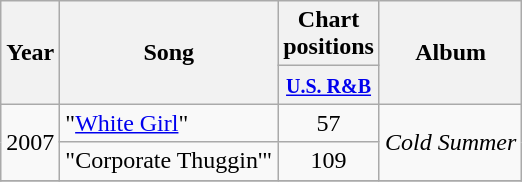<table class="wikitable">
<tr>
<th rowspan="2">Year</th>
<th rowspan="2">Song</th>
<th colspan="1">Chart positions</th>
<th rowspan="2">Album</th>
</tr>
<tr>
<th style="text-align:center; width:40px;"><small><a href='#'>U.S. R&B</a></small></th>
</tr>
<tr>
<td style="text-align:center;" rowspan="2">2007</td>
<td align="left">"<a href='#'>White Girl</a>"</td>
<td style="text-align:center;">57</td>
<td style="text-align:left;" rowspan="2"><em>Cold Summer</em></td>
</tr>
<tr>
<td align="left">"Corporate Thuggin'"</td>
<td style="text-align:center;">109</td>
</tr>
<tr>
</tr>
</table>
